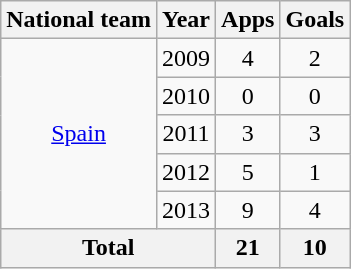<table class="wikitable" style="text-align:center">
<tr>
<th>National team</th>
<th>Year</th>
<th>Apps</th>
<th>Goals</th>
</tr>
<tr>
<td rowspan="5"><a href='#'>Spain</a></td>
<td>2009</td>
<td>4</td>
<td>2</td>
</tr>
<tr>
<td>2010</td>
<td>0</td>
<td>0</td>
</tr>
<tr>
<td>2011</td>
<td>3</td>
<td>3</td>
</tr>
<tr>
<td>2012</td>
<td>5</td>
<td>1</td>
</tr>
<tr>
<td>2013</td>
<td>9</td>
<td>4</td>
</tr>
<tr>
<th colspan="2">Total</th>
<th>21</th>
<th>10</th>
</tr>
</table>
